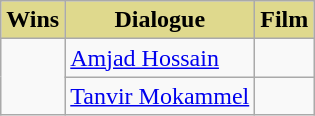<table class="wikitable">
<tr>
<th style="background:#DFD98D;">Wins</th>
<th style="background:#DFD98D;">Dialogue</th>
<th style="background:#DFD98D;">Film</th>
</tr>
<tr>
<td rowspan="2"></td>
<td><a href='#'>Amjad Hossain</a></td>
<td></td>
</tr>
<tr>
<td><a href='#'>Tanvir Mokammel</a></td>
<td></td>
</tr>
</table>
